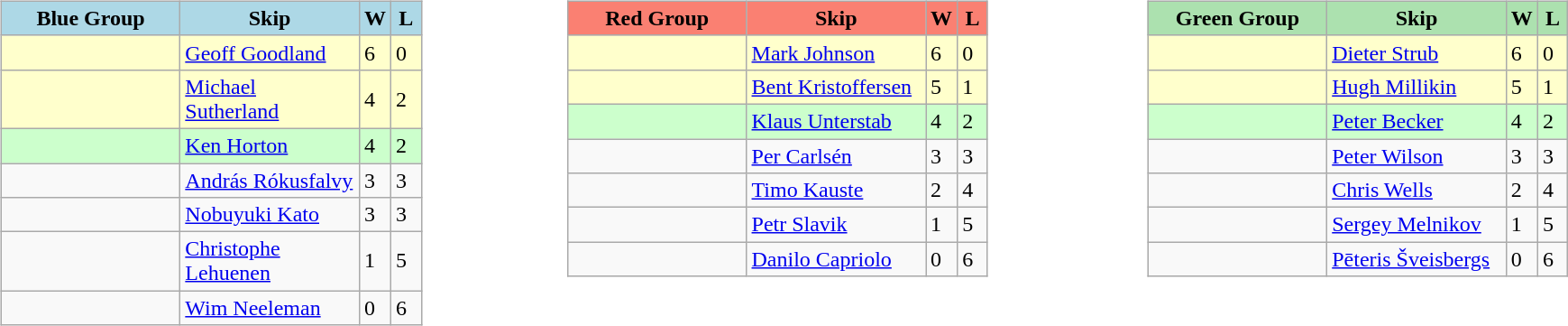<table table>
<tr>
<td width=10% valign="top"><br><table class="wikitable">
<tr>
<th style="background: #ADD8E6;" width=125>Blue Group</th>
<th style="background: #ADD8E6;" width=125>Skip</th>
<th style="background: #ADD8E6;" width=15>W</th>
<th style="background: #ADD8E6;" width=15>L</th>
</tr>
<tr bgcolor=#ffffcc>
<td></td>
<td><a href='#'>Geoff Goodland</a></td>
<td>6</td>
<td>0</td>
</tr>
<tr bgcolor=#ffffcc>
<td></td>
<td><a href='#'>Michael Sutherland</a></td>
<td>4</td>
<td>2</td>
</tr>
<tr bgcolor=#ccffcc>
<td></td>
<td><a href='#'>Ken Horton</a></td>
<td>4</td>
<td>2</td>
</tr>
<tr>
<td></td>
<td><a href='#'>András Rókusfalvy</a></td>
<td>3</td>
<td>3</td>
</tr>
<tr>
<td></td>
<td><a href='#'>Nobuyuki Kato</a></td>
<td>3</td>
<td>3</td>
</tr>
<tr>
<td></td>
<td><a href='#'>Christophe Lehuenen</a></td>
<td>1</td>
<td>5</td>
</tr>
<tr>
<td></td>
<td><a href='#'>Wim Neeleman</a></td>
<td>0</td>
<td>6</td>
</tr>
</table>
</td>
<td width=10% valign="top"><br><table class="wikitable">
<tr>
<th style="background: #FA8072;" width=125>Red Group</th>
<th style="background: #FA8072;" width=125>Skip</th>
<th style="background: #FA8072;" width=15>W</th>
<th style="background: #FA8072;" width=15>L</th>
</tr>
<tr bgcolor=#ffffcc>
<td></td>
<td><a href='#'>Mark Johnson</a></td>
<td>6</td>
<td>0</td>
</tr>
<tr bgcolor=#ffffcc>
<td></td>
<td><a href='#'>Bent Kristoffersen</a></td>
<td>5</td>
<td>1</td>
</tr>
<tr bgcolor=#ccffcc>
<td></td>
<td><a href='#'>Klaus Unterstab</a></td>
<td>4</td>
<td>2</td>
</tr>
<tr>
<td></td>
<td><a href='#'>Per Carlsén</a></td>
<td>3</td>
<td>3</td>
</tr>
<tr>
<td></td>
<td><a href='#'>Timo Kauste</a></td>
<td>2</td>
<td>4</td>
</tr>
<tr>
<td></td>
<td><a href='#'>Petr Slavik</a></td>
<td>1</td>
<td>5</td>
</tr>
<tr>
<td></td>
<td><a href='#'>Danilo Capriolo</a></td>
<td>0</td>
<td>6</td>
</tr>
</table>
</td>
<td width=10% valign="top"><br><table class="wikitable">
<tr>
<th style="background: #ACE1AF;" width=125>Green Group</th>
<th style="background: #ACE1AF;" width=125>Skip</th>
<th style="background: #ACE1AF;" width=15>W</th>
<th style="background: #ACE1AF;" width=15>L</th>
</tr>
<tr bgcolor=#ffffcc>
<td></td>
<td><a href='#'>Dieter Strub</a></td>
<td>6</td>
<td>0</td>
</tr>
<tr bgcolor=#ffffcc>
<td></td>
<td><a href='#'>Hugh Millikin</a></td>
<td>5</td>
<td>1</td>
</tr>
<tr bgcolor=#ccffcc>
<td></td>
<td><a href='#'>Peter Becker</a></td>
<td>4</td>
<td>2</td>
</tr>
<tr>
<td></td>
<td><a href='#'>Peter Wilson</a></td>
<td>3</td>
<td>3</td>
</tr>
<tr>
<td></td>
<td><a href='#'>Chris Wells</a></td>
<td>2</td>
<td>4</td>
</tr>
<tr>
<td></td>
<td><a href='#'>Sergey Melnikov</a></td>
<td>1</td>
<td>5</td>
</tr>
<tr>
<td></td>
<td><a href='#'>Pēteris Šveisbergs</a></td>
<td>0</td>
<td>6</td>
</tr>
</table>
</td>
</tr>
</table>
